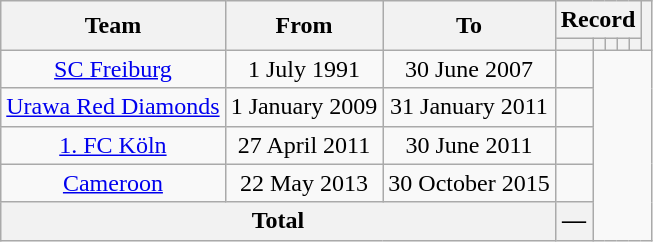<table class="wikitable" style="text-align: center">
<tr>
<th rowspan="2">Team</th>
<th rowspan="2">From</th>
<th rowspan="2">To</th>
<th colspan="5">Record</th>
<th rowspan="2"></th>
</tr>
<tr>
<th></th>
<th></th>
<th></th>
<th></th>
<th></th>
</tr>
<tr>
<td><a href='#'>SC Freiburg</a></td>
<td>1 July 1991</td>
<td>30 June 2007<br></td>
<td></td>
</tr>
<tr>
<td><a href='#'>Urawa Red Diamonds</a></td>
<td>1 January 2009</td>
<td>31 January 2011<br></td>
<td></td>
</tr>
<tr>
<td><a href='#'>1. FC Köln</a></td>
<td>27 April 2011</td>
<td>30 June 2011<br></td>
<td></td>
</tr>
<tr>
<td><a href='#'>Cameroon</a></td>
<td>22 May 2013</td>
<td>30 October 2015<br></td>
<td></td>
</tr>
<tr>
<th colspan="3">Total<br></th>
<th>—</th>
</tr>
</table>
